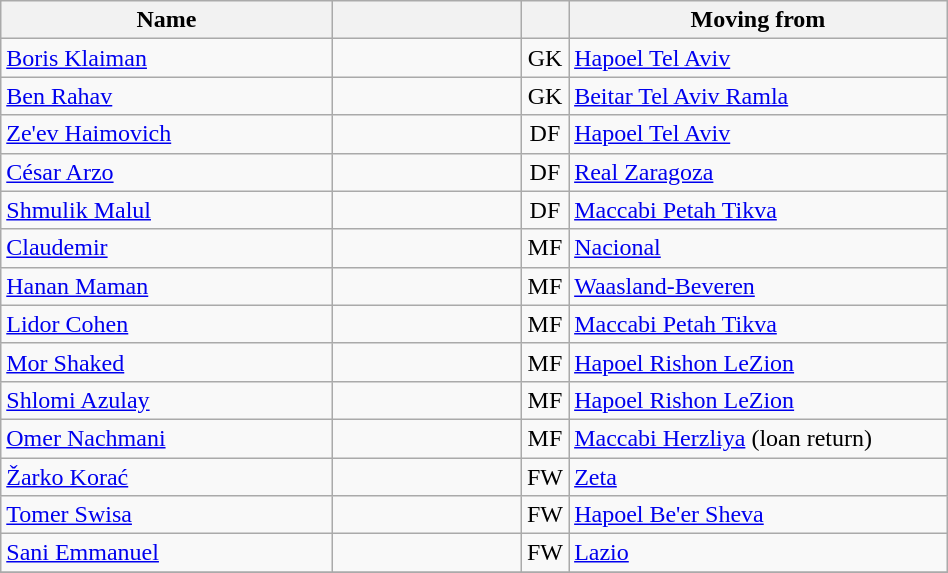<table class="wikitable" style="text-align: center; width:50%">
<tr>
<th width=35% align="center">Name</th>
<th width=20% align="center"></th>
<th width=5% align="center"></th>
<th width=50% align="center">Moving from</th>
</tr>
<tr>
<td align=left><a href='#'>Boris Klaiman</a></td>
<td></td>
<td>GK</td>
<td align=left> <a href='#'>Hapoel Tel Aviv</a></td>
</tr>
<tr>
<td align=left><a href='#'>Ben Rahav</a></td>
<td></td>
<td>GK</td>
<td align=left> <a href='#'>Beitar Tel Aviv Ramla</a></td>
</tr>
<tr>
<td align=left><a href='#'>Ze'ev Haimovich</a></td>
<td></td>
<td>DF</td>
<td align=left> <a href='#'>Hapoel Tel Aviv</a></td>
</tr>
<tr>
<td align=left><a href='#'>César Arzo</a></td>
<td></td>
<td>DF</td>
<td align=left> <a href='#'>Real Zaragoza</a></td>
</tr>
<tr>
<td align=left><a href='#'>Shmulik Malul</a></td>
<td></td>
<td>DF</td>
<td align=left> <a href='#'>Maccabi Petah Tikva</a></td>
</tr>
<tr>
<td align=left><a href='#'>Claudemir</a></td>
<td></td>
<td>MF</td>
<td align=left> <a href='#'>Nacional</a></td>
</tr>
<tr>
<td align=left><a href='#'>Hanan Maman</a></td>
<td></td>
<td>MF</td>
<td align=left> <a href='#'>Waasland-Beveren</a></td>
</tr>
<tr>
<td align=left><a href='#'>Lidor Cohen</a></td>
<td></td>
<td>MF</td>
<td align=left> <a href='#'>Maccabi Petah Tikva</a></td>
</tr>
<tr>
<td align=left><a href='#'>Mor Shaked</a></td>
<td></td>
<td>MF</td>
<td align=left> <a href='#'>Hapoel Rishon LeZion</a></td>
</tr>
<tr>
<td align=left><a href='#'>Shlomi Azulay</a></td>
<td></td>
<td>MF</td>
<td align=left> <a href='#'>Hapoel Rishon LeZion</a></td>
</tr>
<tr>
<td align=left><a href='#'>Omer Nachmani</a></td>
<td></td>
<td>MF</td>
<td align=left> <a href='#'>Maccabi Herzliya</a> (loan return)</td>
</tr>
<tr>
<td align=left><a href='#'>Žarko Korać</a></td>
<td></td>
<td>FW</td>
<td align=left> <a href='#'>Zeta</a></td>
</tr>
<tr>
<td align=left><a href='#'>Tomer Swisa</a></td>
<td></td>
<td>FW</td>
<td align=left> <a href='#'>Hapoel Be'er Sheva</a></td>
</tr>
<tr>
<td align=left><a href='#'>Sani Emmanuel</a></td>
<td></td>
<td>FW</td>
<td align=left> <a href='#'>Lazio</a></td>
</tr>
<tr>
</tr>
</table>
